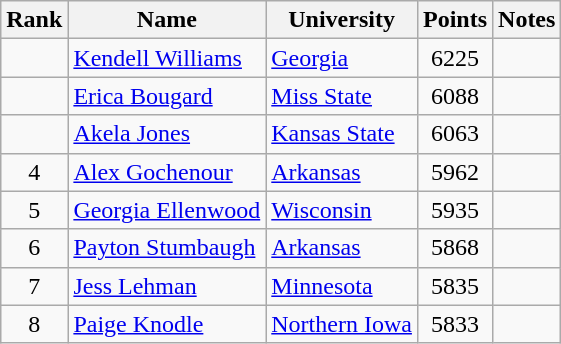<table class="wikitable sortable" style="text-align:center">
<tr>
<th>Rank</th>
<th>Name</th>
<th>University</th>
<th>Points</th>
<th>Notes</th>
</tr>
<tr>
<td></td>
<td align=left><a href='#'>Kendell Williams</a></td>
<td align=left><a href='#'>Georgia</a></td>
<td>6225</td>
<td></td>
</tr>
<tr>
<td></td>
<td align=left><a href='#'>Erica Bougard</a></td>
<td align=left><a href='#'>Miss State</a></td>
<td>6088</td>
<td></td>
</tr>
<tr>
<td></td>
<td align=left><a href='#'>Akela Jones</a></td>
<td align=left><a href='#'>Kansas State</a></td>
<td>6063</td>
<td></td>
</tr>
<tr>
<td>4</td>
<td align=left><a href='#'>Alex Gochenour</a></td>
<td align=left><a href='#'>Arkansas</a></td>
<td>5962</td>
<td></td>
</tr>
<tr>
<td>5</td>
<td align=left><a href='#'>Georgia Ellenwood</a></td>
<td align=left><a href='#'>Wisconsin</a></td>
<td>5935</td>
<td></td>
</tr>
<tr>
<td>6</td>
<td align=left><a href='#'>Payton Stumbaugh</a></td>
<td align=left><a href='#'>Arkansas</a></td>
<td>5868</td>
<td></td>
</tr>
<tr>
<td>7</td>
<td align=left><a href='#'>Jess Lehman</a></td>
<td align=left><a href='#'>Minnesota</a></td>
<td>5835</td>
<td></td>
</tr>
<tr>
<td>8</td>
<td align=left><a href='#'>Paige Knodle</a></td>
<td align=left><a href='#'>Northern Iowa</a></td>
<td>5833</td>
<td></td>
</tr>
</table>
